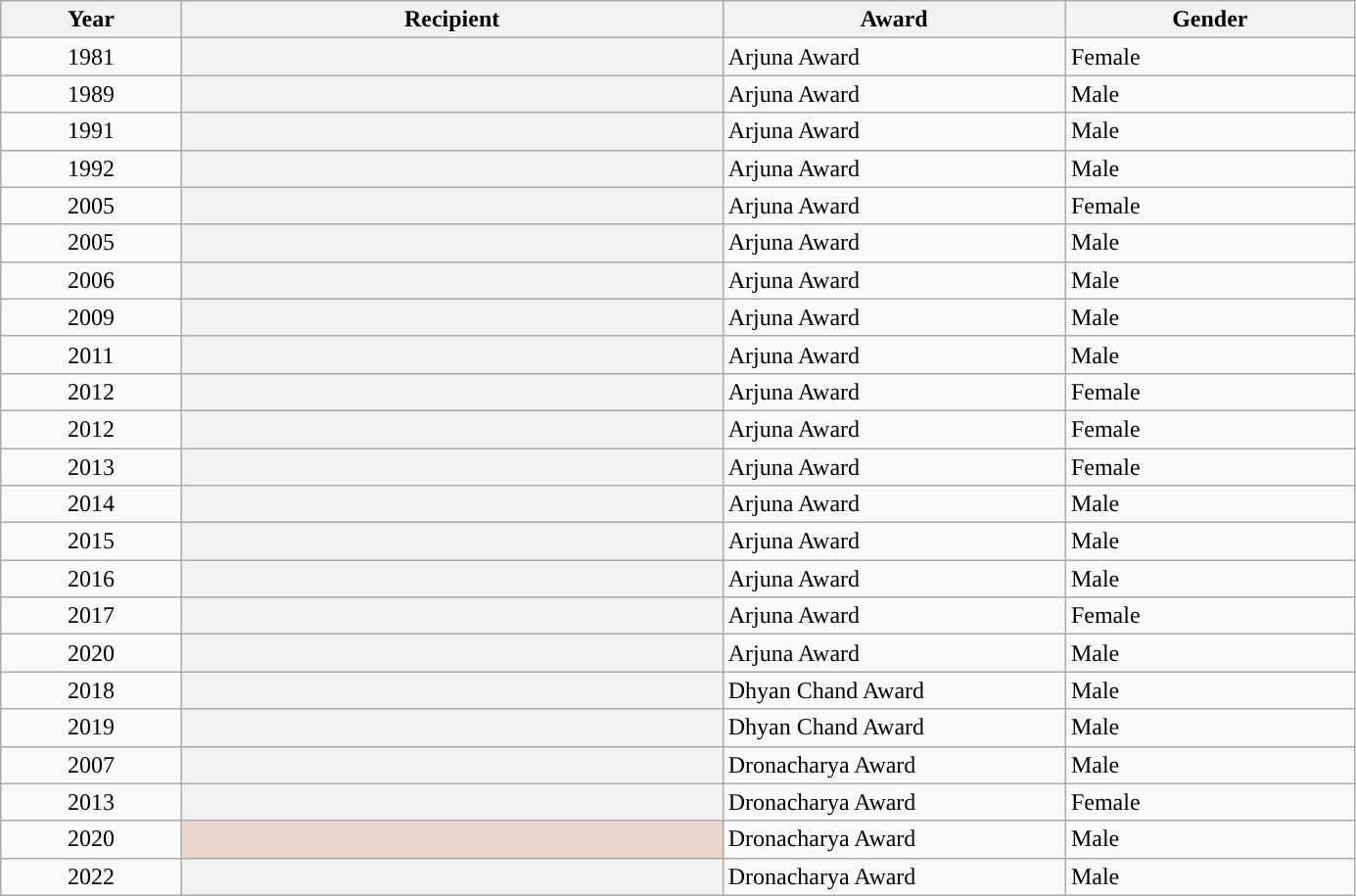<table class="wikitable plainrowheaders sortable" style="width:73%">
<tr>
<th scope="col" style="width:10%">Year</th>
<th scope="col" style="width:30%">Recipient</th>
<th scope="col" style="width:19%">Award</th>
<th scope="col" style="width:16%">Gender</th>
</tr>
<tr>
<td style="text-align:center;">1981</td>
<th scope="row"></th>
<td>Arjuna Award</td>
<td>Female</td>
</tr>
<tr>
<td style="text-align:center;">1989</td>
<th scope="row"></th>
<td>Arjuna Award</td>
<td>Male</td>
</tr>
<tr>
<td style="text-align:center;">1991</td>
<th scope="row"></th>
<td>Arjuna Award</td>
<td>Male</td>
</tr>
<tr>
<td style="text-align:center;">1992</td>
<th scope="row"></th>
<td>Arjuna Award</td>
<td>Male</td>
</tr>
<tr>
<td style="text-align:center;">2005</td>
<th scope="row"></th>
<td>Arjuna Award</td>
<td>Female</td>
</tr>
<tr>
<td style="text-align:center;">2005</td>
<th scope="row"></th>
<td>Arjuna Award</td>
<td>Male</td>
</tr>
<tr>
<td style="text-align:center;">2006</td>
<th scope="row"></th>
<td>Arjuna Award</td>
<td>Male</td>
</tr>
<tr>
<td style="text-align:center;">2009</td>
<th scope="row"></th>
<td>Arjuna Award</td>
<td>Male</td>
</tr>
<tr>
<td style="text-align:center;">2011</td>
<th scope="row"></th>
<td>Arjuna Award</td>
<td>Male</td>
</tr>
<tr>
<td style="text-align:center;">2012</td>
<th scope="row"></th>
<td>Arjuna Award</td>
<td>Female</td>
</tr>
<tr>
<td style="text-align:center;">2012</td>
<th scope="row"></th>
<td>Arjuna Award</td>
<td>Female</td>
</tr>
<tr>
<td style="text-align:center;">2013</td>
<th scope="row"></th>
<td>Arjuna Award</td>
<td>Female</td>
</tr>
<tr>
<td style="text-align:center;">2014</td>
<th scope="row"></th>
<td>Arjuna Award</td>
<td>Male</td>
</tr>
<tr>
<td style="text-align:center;">2015</td>
<th scope="row"></th>
<td>Arjuna Award</td>
<td>Male</td>
</tr>
<tr>
<td style="text-align:center;">2016</td>
<th scope="row"></th>
<td>Arjuna Award</td>
<td>Male</td>
</tr>
<tr>
<td style="text-align:center;">2017</td>
<th scope="row"></th>
<td>Arjuna Award</td>
<td>Female</td>
</tr>
<tr>
<td style="text-align:center;">2020</td>
<th scope="row"></th>
<td>Arjuna Award</td>
<td>Male</td>
</tr>
<tr>
<td style="text-align:center;">2018</td>
<th scope="row"></th>
<td>Dhyan Chand Award</td>
<td>Male</td>
</tr>
<tr>
<td style="text-align:center;">2019</td>
<th scope="row"></th>
<td>Dhyan Chand Award</td>
<td>Male</td>
</tr>
<tr>
<td style="text-align:center;">2007</td>
<th scope="row"></th>
<td>Dronacharya Award</td>
<td>Male</td>
</tr>
<tr>
<td style="text-align:center;">2013</td>
<th scope="row"></th>
<td>Dronacharya Award</td>
<td>Female</td>
</tr>
<tr>
<td style="text-align:center;">2020</td>
<th scope="row" style="background-color:#E9D4C9"> </th>
<td>Dronacharya Award</td>
<td>Male</td>
</tr>
<tr>
<td style="text-align:center;">2022</td>
<th scope="row"></th>
<td>Dronacharya Award</td>
<td>Male</td>
</tr>
</table>
